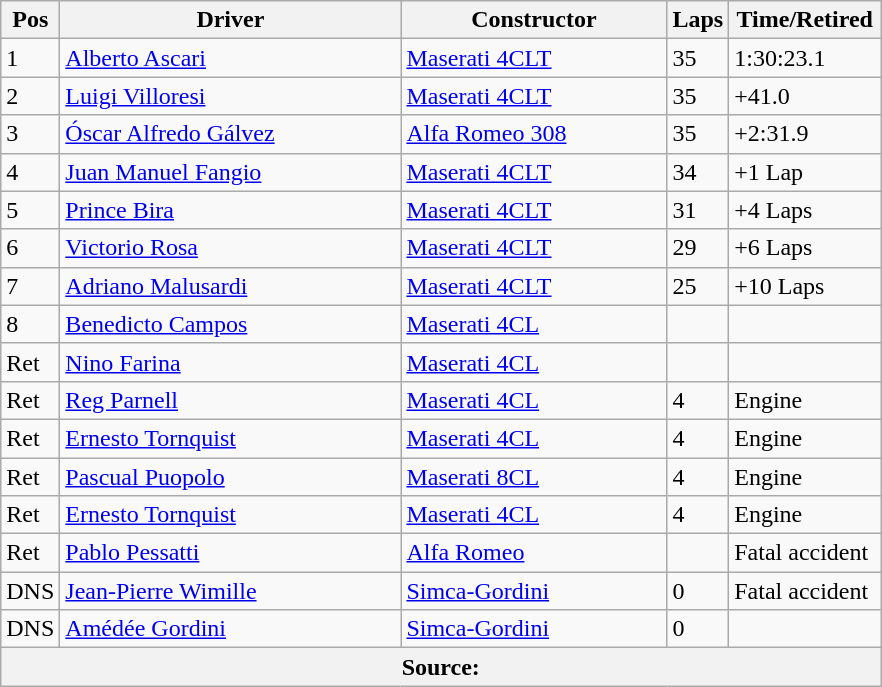<table class="wikitable">
<tr>
<th style="width:32px;">Pos</th>
<th style="width:220px;">Driver</th>
<th style="width:170px;">Constructor</th>
<th style="width:32px;">Laps</th>
<th style="width:94px;">Time/Retired</th>
</tr>
<tr>
<td>1</td>
<td> <a href='#'>Alberto Ascari</a></td>
<td><a href='#'>Maserati 4CLT</a></td>
<td>35</td>
<td>1:30:23.1</td>
</tr>
<tr>
<td>2</td>
<td> <a href='#'>Luigi Villoresi</a></td>
<td><a href='#'>Maserati 4CLT</a></td>
<td>35</td>
<td>+41.0</td>
</tr>
<tr>
<td>3</td>
<td> <a href='#'>Óscar Alfredo Gálvez</a></td>
<td><a href='#'>Alfa Romeo 308</a></td>
<td>35</td>
<td>+2:31.9</td>
</tr>
<tr>
<td>4</td>
<td> <a href='#'>Juan Manuel Fangio</a></td>
<td><a href='#'>Maserati 4CLT</a></td>
<td>34</td>
<td>+1 Lap</td>
</tr>
<tr>
<td>5</td>
<td> <a href='#'>Prince Bira</a></td>
<td><a href='#'>Maserati 4CLT</a></td>
<td>31</td>
<td>+4 Laps</td>
</tr>
<tr>
<td>6</td>
<td> <a href='#'>Victorio Rosa</a></td>
<td><a href='#'>Maserati 4CLT</a></td>
<td>29</td>
<td>+6 Laps</td>
</tr>
<tr>
<td>7</td>
<td> <a href='#'>Adriano Malusardi</a></td>
<td><a href='#'>Maserati 4CLT</a></td>
<td>25</td>
<td>+10 Laps</td>
</tr>
<tr>
<td>8</td>
<td> <a href='#'>Benedicto Campos</a></td>
<td><a href='#'>Maserati 4CL</a></td>
<td></td>
<td></td>
</tr>
<tr>
<td>Ret</td>
<td> <a href='#'>Nino Farina</a></td>
<td><a href='#'>Maserati 4CL</a></td>
<td></td>
<td></td>
</tr>
<tr>
<td>Ret</td>
<td> <a href='#'>Reg Parnell</a></td>
<td><a href='#'>Maserati 4CL</a></td>
<td>4</td>
<td>Engine</td>
</tr>
<tr>
<td>Ret</td>
<td> <a href='#'>Ernesto Tornquist</a></td>
<td><a href='#'>Maserati 4CL</a></td>
<td>4</td>
<td>Engine</td>
</tr>
<tr>
<td>Ret</td>
<td> <a href='#'>Pascual Puopolo</a></td>
<td><a href='#'>Maserati 8CL</a></td>
<td>4</td>
<td>Engine</td>
</tr>
<tr>
<td>Ret</td>
<td> <a href='#'>Ernesto Tornquist</a></td>
<td><a href='#'>Maserati 4CL</a></td>
<td>4</td>
<td>Engine</td>
</tr>
<tr>
<td>Ret</td>
<td> <a href='#'>Pablo Pessatti</a></td>
<td><a href='#'>Alfa Romeo</a></td>
<td></td>
<td>Fatal accident</td>
</tr>
<tr>
<td>DNS</td>
<td> <a href='#'>Jean-Pierre Wimille</a></td>
<td><a href='#'>Simca-Gordini</a></td>
<td>0</td>
<td>Fatal accident</td>
</tr>
<tr>
<td>DNS</td>
<td> <a href='#'>Amédée Gordini</a></td>
<td><a href='#'>Simca-Gordini</a></td>
<td>0</td>
<td></td>
</tr>
<tr>
<th colspan=5>Source:</th>
</tr>
</table>
